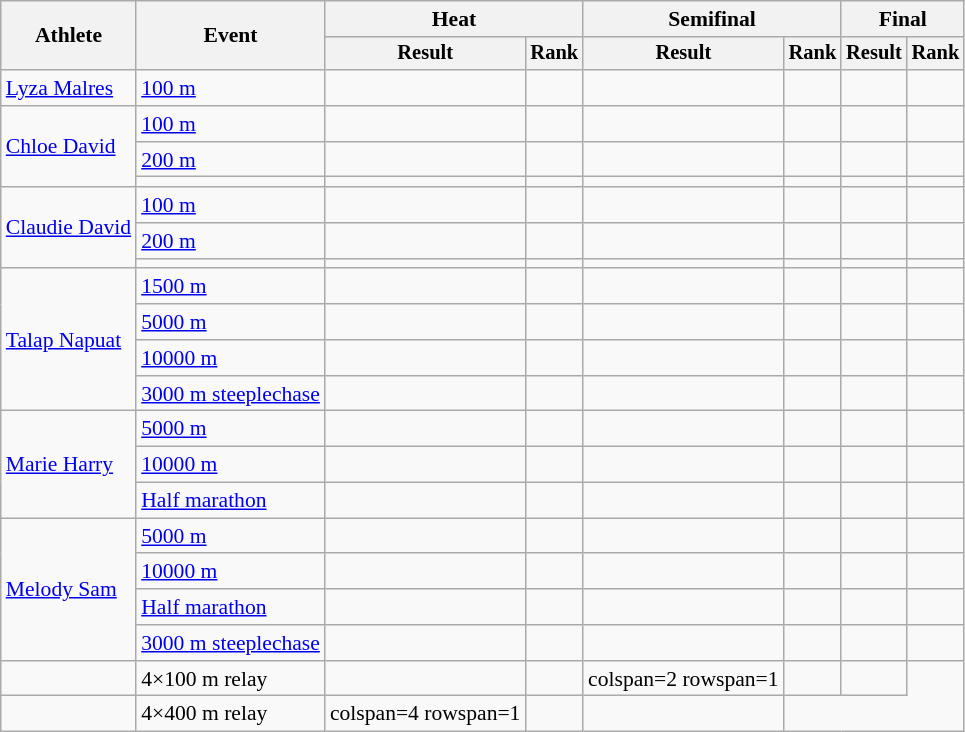<table class="wikitable" style="font-size:90%">
<tr>
<th rowspan="2">Athlete</th>
<th rowspan="2">Event</th>
<th colspan="2">Heat</th>
<th colspan="2">Semifinal</th>
<th colspan="2">Final</th>
</tr>
<tr style="font-size:95%">
<th>Result</th>
<th>Rank</th>
<th>Result</th>
<th>Rank</th>
<th>Result</th>
<th>Rank</th>
</tr>
<tr style=text-align:center>
<td style=text-align:left><a href='#'>Lyza Malres</a></td>
<td style=text-align:left><a href='#'>100 m</a></td>
<td></td>
<td></td>
<td></td>
<td></td>
<td></td>
<td></td>
</tr>
<tr style=text-align:center>
<td style=text-align:left rowspan=3><a href='#'>Chloe David</a></td>
<td style=text-align:left><a href='#'>100 m</a></td>
<td></td>
<td></td>
<td></td>
<td></td>
<td></td>
<td></td>
</tr>
<tr style=text-align:center>
<td style=text-align:left><a href='#'>200 m</a></td>
<td></td>
<td></td>
<td></td>
<td></td>
<td></td>
<td></td>
</tr>
<tr style=text-align:center>
<td style=text-align:left></td>
<td></td>
<td></td>
<td></td>
<td></td>
<td></td>
<td></td>
</tr>
<tr style=text-align:center>
<td style=text-align:left rowspan=3><a href='#'>Claudie David</a></td>
<td style=text-align:left><a href='#'>100 m</a></td>
<td></td>
<td></td>
<td></td>
<td></td>
<td></td>
<td></td>
</tr>
<tr style=text-align:center>
<td style=text-align:left><a href='#'>200 m</a></td>
<td></td>
<td></td>
<td></td>
<td></td>
<td></td>
<td></td>
</tr>
<tr style=text-align:center>
<td style=text-align:left></td>
<td></td>
<td></td>
<td></td>
<td></td>
<td></td>
<td></td>
</tr>
<tr style=text-align:center>
<td style=text-align:left rowspan=4><a href='#'>Talap Napuat</a></td>
<td style=text-align:left><a href='#'>1500 m</a></td>
<td></td>
<td></td>
<td></td>
<td></td>
<td></td>
<td></td>
</tr>
<tr style=text-align:center>
<td style=text-align:left><a href='#'>5000 m</a></td>
<td></td>
<td></td>
<td></td>
<td></td>
<td></td>
<td></td>
</tr>
<tr style=text-align:center>
<td style=text-align:left><a href='#'>10000 m</a></td>
<td></td>
<td></td>
<td></td>
<td></td>
<td></td>
<td></td>
</tr>
<tr style=text-align:center>
<td style=text-align:left><a href='#'>3000 m steeplechase</a></td>
<td></td>
<td></td>
<td></td>
<td></td>
<td></td>
<td></td>
</tr>
<tr style=text-align:center>
<td style=text-align:left rowspan=3><a href='#'>Marie Harry</a></td>
<td style=text-align:left><a href='#'>5000 m</a></td>
<td></td>
<td></td>
<td></td>
<td></td>
<td></td>
<td></td>
</tr>
<tr style=text-align:center>
<td style=text-align:left><a href='#'>10000 m</a></td>
<td></td>
<td></td>
<td></td>
<td></td>
<td></td>
<td></td>
</tr>
<tr style=text-align:center>
<td style=text-align:left><a href='#'>Half marathon</a></td>
<td></td>
<td></td>
<td></td>
<td></td>
<td></td>
<td></td>
</tr>
<tr style=text-align:center>
<td style=text-align:left rowspan=4><a href='#'>Melody Sam</a></td>
<td style=text-align:left><a href='#'>5000 m</a></td>
<td></td>
<td></td>
<td></td>
<td></td>
<td></td>
<td></td>
</tr>
<tr style=text-align:center>
<td style=text-align:left><a href='#'>10000 m</a></td>
<td></td>
<td></td>
<td></td>
<td></td>
<td></td>
<td></td>
</tr>
<tr style=text-align:center>
<td style=text-align:left><a href='#'>Half marathon</a></td>
<td></td>
<td></td>
<td></td>
<td></td>
<td></td>
<td></td>
</tr>
<tr style=text-align:center>
<td style=text-align:left><a href='#'>3000 m steeplechase</a></td>
<td></td>
<td></td>
<td></td>
<td></td>
<td></td>
<td></td>
</tr>
<tr style=text-align:center>
<td style=text-align:left></td>
<td style=text-align:left rowspan=1>4×100 m relay</td>
<td></td>
<td></td>
<td>colspan=2 rowspan=1 </td>
<td></td>
<td></td>
</tr>
<tr style=text-align:center>
<td style=text-align:left></td>
<td style=text-align:left rowspan=1>4×400 m relay</td>
<td>colspan=4 rowspan=1 </td>
<td></td>
<td></td>
</tr>
</table>
